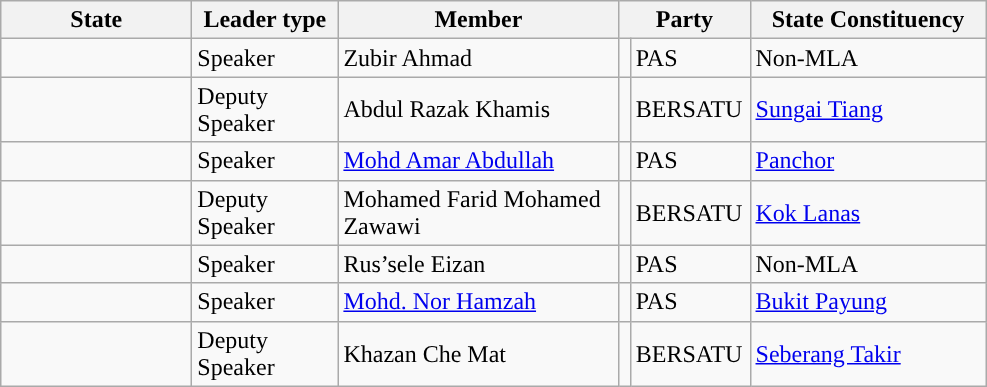<table class ="wikitable sortable">
<tr>
<th style="width:120px;">State</th>
<th style="width:90px;">Leader type</th>
<th style="width:180px;">Member</th>
<th style="width:80px;" colspan=2>Party</th>
<th style="width:150px;">State Constituency</th>
</tr>
<tr>
<td></td>
<td>Speaker</td>
<td>Zubir Ahmad</td>
<td style="background:"></td>
<td>PAS</td>
<td>Non-MLA</td>
</tr>
<tr>
<td></td>
<td>Deputy Speaker</td>
<td>Abdul Razak Khamis</td>
<td style="background:"></td>
<td>BERSATU</td>
<td><a href='#'>Sungai Tiang</a></td>
</tr>
<tr>
<td></td>
<td>Speaker</td>
<td><a href='#'>Mohd Amar Abdullah</a></td>
<td style="background:"></td>
<td>PAS</td>
<td><a href='#'>Panchor</a></td>
</tr>
<tr>
<td></td>
<td>Deputy Speaker</td>
<td>Mohamed Farid Mohamed Zawawi</td>
<td style="background:"></td>
<td>BERSATU</td>
<td><a href='#'>Kok Lanas</a></td>
</tr>
<tr>
<td></td>
<td>Speaker</td>
<td>Rus’sele Eizan</td>
<td style="background:"></td>
<td>PAS</td>
<td>Non-MLA</td>
</tr>
<tr>
<td></td>
<td>Speaker</td>
<td><a href='#'>Mohd. Nor Hamzah</a></td>
<td style="background:"></td>
<td>PAS</td>
<td><a href='#'>Bukit Payung</a></td>
</tr>
<tr>
<td></td>
<td>Deputy Speaker</td>
<td>Khazan Che Mat</td>
<td style="background:"></td>
<td>BERSATU</td>
<td><a href='#'>Seberang Takir</a></td>
</tr>
</table>
